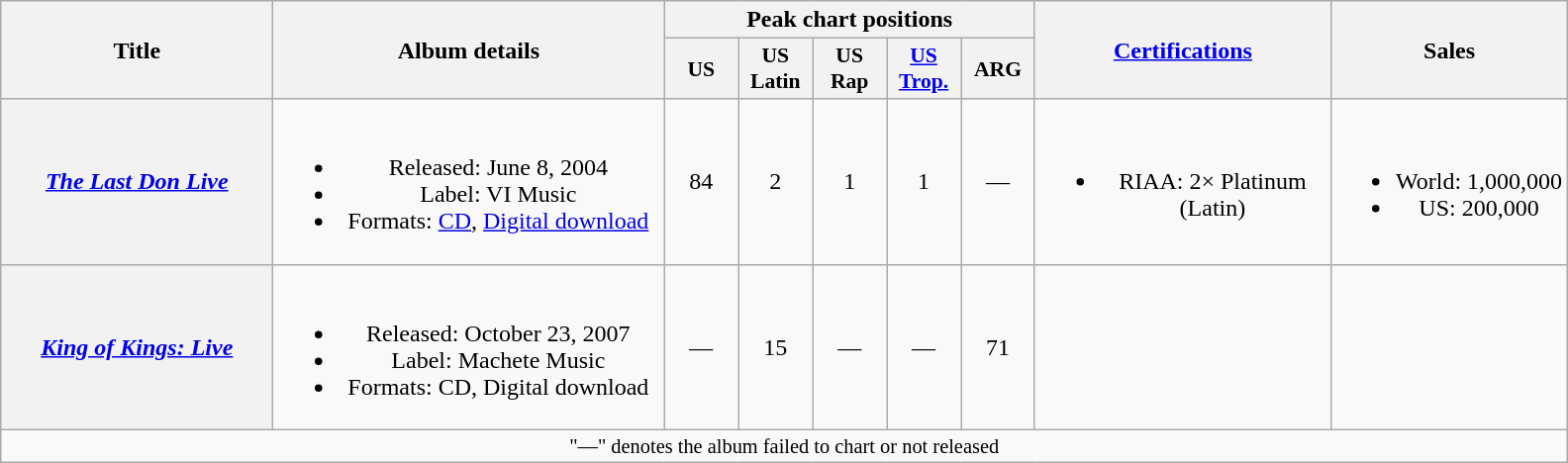<table class="wikitable plainrowheaders" style="text-align:center;" border="1">
<tr>
<th scope="col" rowspan="2" style="width:11em;">Title</th>
<th scope="col" rowspan="2" style="width:16em;">Album details</th>
<th scope="col" colspan="5">Peak chart positions</th>
<th scope="col" rowspan="2" style="width:12em;"><a href='#'>Certifications</a></th>
<th scope="col" rowspan="2">Sales</th>
</tr>
<tr>
<th scope="col" style="width:3em;font-size:90%;">US<br></th>
<th scope="col" style="width:3em;font-size:90%;">US<br>Latin<br></th>
<th scope="col" style="width:3em;font-size:90%;">US<br>Rap<br></th>
<th scope="col" style="width:3em;font-size:90%;"><a href='#'>US<br>Trop.</a><br></th>
<th scope="col" style="width:3em;font-size:90%;">ARG<br></th>
</tr>
<tr>
<th scope="row"><em><a href='#'>The Last Don Live</a></em></th>
<td><br><ul><li>Released: June 8, 2004</li><li>Label: VI Music</li><li>Formats: <a href='#'>CD</a>, <a href='#'>Digital download</a></li></ul></td>
<td align="center">84</td>
<td align="center">2</td>
<td align="center">1</td>
<td align="center">1</td>
<td align="center">—</td>
<td><br><ul><li>RIAA: 2× Platinum (Latin)</li></ul></td>
<td><br><ul><li>World: 1,000,000</li><li>US: 200,000</li></ul></td>
</tr>
<tr>
<th scope="row"><em><a href='#'>King of Kings: Live</a></em></th>
<td><br><ul><li>Released: October 23, 2007</li><li>Label: Machete Music</li><li>Formats: CD, Digital download</li></ul></td>
<td align="center">—</td>
<td align="center">15</td>
<td align="center">—</td>
<td align="center">—</td>
<td align="center">71</td>
<td></td>
<td></td>
</tr>
<tr>
<td align="center" colspan="10" style="font-size:85%">"—" denotes the album failed to chart or not released</td>
</tr>
</table>
